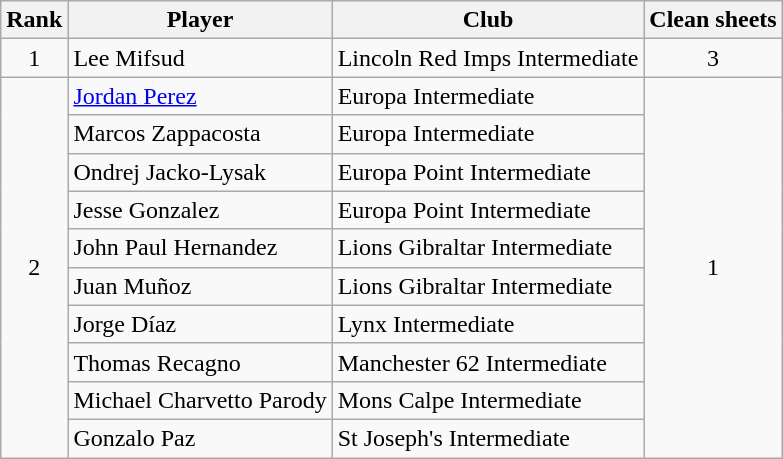<table class="wikitable" style="text-align:center">
<tr>
<th>Rank</th>
<th>Player</th>
<th>Club</th>
<th>Clean sheets</th>
</tr>
<tr>
<td rowspan=1>1</td>
<td align="left"> Lee Mifsud</td>
<td align="left">Lincoln Red Imps Intermediate</td>
<td rowspan=1>3</td>
</tr>
<tr>
<td rowspan=10>2</td>
<td align="left"> <a href='#'>Jordan Perez</a></td>
<td align="left">Europa Intermediate</td>
<td rowspan=10>1</td>
</tr>
<tr>
<td align="left"> Marcos Zappacosta</td>
<td align="left">Europa Intermediate</td>
</tr>
<tr>
<td align="left"> Ondrej Jacko-Lysak</td>
<td align="left">Europa Point Intermediate</td>
</tr>
<tr>
<td align="left"> Jesse Gonzalez</td>
<td align="left">Europa Point Intermediate</td>
</tr>
<tr>
<td align="left"> John Paul Hernandez</td>
<td align="left">Lions Gibraltar Intermediate</td>
</tr>
<tr>
<td align="left"> Juan Muñoz</td>
<td align="left">Lions Gibraltar Intermediate</td>
</tr>
<tr>
<td align="left"> Jorge Díaz</td>
<td align="left">Lynx Intermediate</td>
</tr>
<tr>
<td align="left"> Thomas Recagno</td>
<td align="left">Manchester 62 Intermediate</td>
</tr>
<tr>
<td align="left"> Michael Charvetto Parody</td>
<td align="left">Mons Calpe Intermediate</td>
</tr>
<tr>
<td align="left"> Gonzalo Paz</td>
<td align="left">St Joseph's Intermediate</td>
</tr>
</table>
